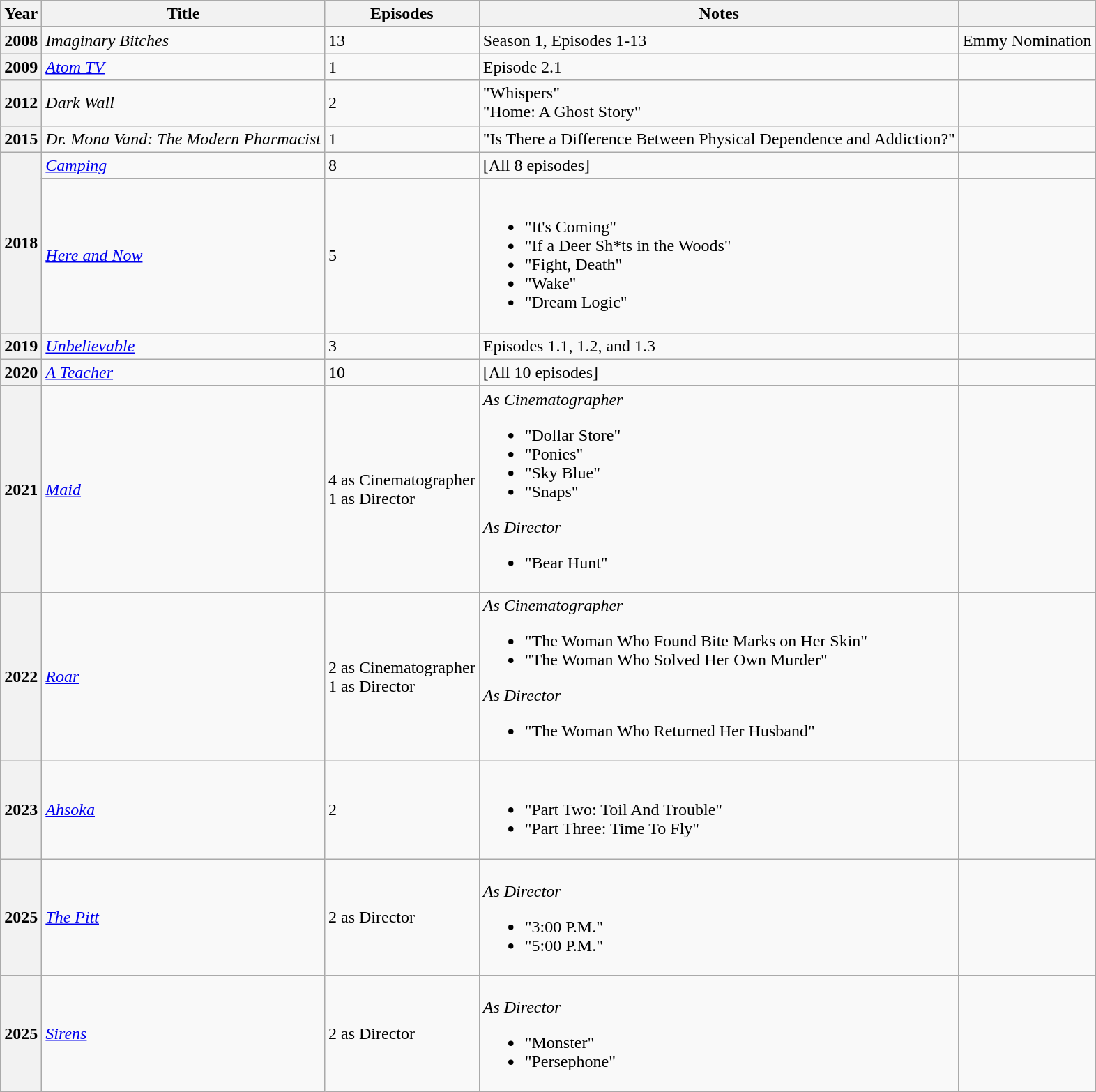<table class="wikitable sortable plainrowheaders">
<tr>
<th scope="col">Year</th>
<th scope="col">Title</th>
<th scope="col">Episodes</th>
<th scope="col" class="unsortable">Notes</th>
<th scope="col" class="unsortable"></th>
</tr>
<tr>
<th scope="row">2008</th>
<td><em>Imaginary Bitches</em></td>
<td>13</td>
<td>Season 1, Episodes 1-13</td>
<td>Emmy Nomination<br></td>
</tr>
<tr>
<th scope="row">2009</th>
<td><em><a href='#'>Atom TV</a></em></td>
<td>1</td>
<td>Episode 2.1</td>
<td></td>
</tr>
<tr>
<th scope="row">2012</th>
<td><em>Dark Wall</em></td>
<td>2</td>
<td>"Whispers"<br>"Home: A Ghost Story"</td>
<td></td>
</tr>
<tr>
<th scope="row">2015</th>
<td><em>Dr. Mona Vand: The Modern Pharmacist</em></td>
<td>1</td>
<td>"Is There a Difference Between Physical Dependence and Addiction?"</td>
<td></td>
</tr>
<tr>
<th scope="row" rowspan="2">2018</th>
<td><em><a href='#'>Camping</a></em></td>
<td>8</td>
<td>[All 8 episodes]</td>
<td></td>
</tr>
<tr>
<td><em><a href='#'>Here and Now</a></em></td>
<td>5</td>
<td><br><ul><li>"It's Coming"</li><li>"If a Deer Sh*ts in the Woods"</li><li>"Fight, Death"</li><li>"Wake"</li><li>"Dream Logic"</li></ul></td>
<td></td>
</tr>
<tr>
<th scope="row">2019</th>
<td><em><a href='#'>Unbelievable</a></em></td>
<td>3</td>
<td>Episodes 1.1, 1.2, and 1.3</td>
<td></td>
</tr>
<tr>
<th scope="row">2020</th>
<td data-sort-value="Teacher"><em><a href='#'>A Teacher</a></em></td>
<td>10</td>
<td>[All 10 episodes]</td>
<td></td>
</tr>
<tr>
<th scope="row">2021</th>
<td><em><a href='#'>Maid</a></em></td>
<td>4 as Cinematographer<br>1 as Director</td>
<td><em>As Cinematographer</em><br><ul><li>"Dollar Store"</li><li>"Ponies"</li><li>"Sky Blue"</li><li>"Snaps"</li></ul><em>As Director</em><ul><li>"Bear Hunt"</li></ul></td>
<td></td>
</tr>
<tr>
<th scope="row">2022</th>
<td><em><a href='#'>Roar</a></em></td>
<td>2 as Cinematographer<br>1 as Director</td>
<td><em>As Cinematographer</em><br><ul><li>"The Woman Who Found Bite Marks on Her Skin"</li><li>"The Woman Who Solved Her Own Murder"</li></ul><em>As Director</em><ul><li>"The Woman Who Returned Her Husband"</li></ul></td>
<td></td>
</tr>
<tr>
<th scope="row">2023</th>
<td><em><a href='#'>Ahsoka</a></em></td>
<td>2</td>
<td><br><ul><li>"Part Two: Toil And Trouble"</li><li>"Part Three: Time To Fly"</li></ul></td>
<td></td>
</tr>
<tr>
<th scope="row">2025</th>
<td><em><a href='#'>The Pitt</a></em></td>
<td>2 as Director</td>
<td><br><em>As Director</em><ul><li>"3:00 P.M."</li><li>"5:00 P.M."</li></ul></td>
<td></td>
</tr>
<tr>
<th scope="row">2025</th>
<td><em><a href='#'>Sirens</a></em></td>
<td>2 as Director</td>
<td><br><em>As Director</em><ul><li>"Monster"</li><li>"Persephone"</li></ul></td>
<td></td>
</tr>
</table>
